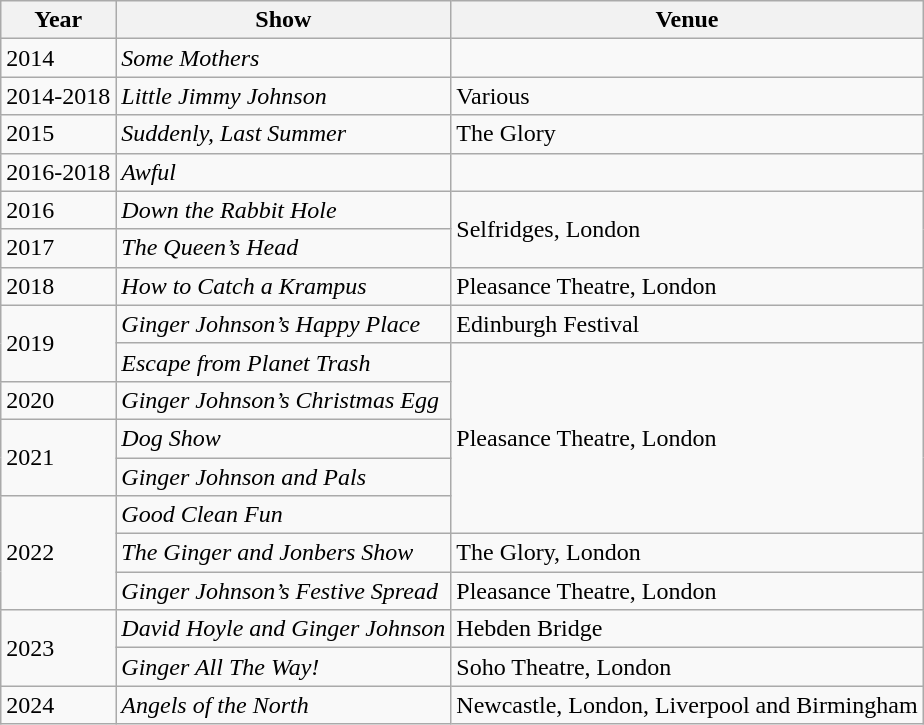<table class="wikitable">
<tr>
<th>Year</th>
<th>Show</th>
<th>Venue</th>
</tr>
<tr>
<td>2014</td>
<td><em>Some Mothers</em></td>
<td></td>
</tr>
<tr>
<td>2014-2018</td>
<td><em>Little Jimmy Johnson</em></td>
<td>Various</td>
</tr>
<tr>
<td>2015</td>
<td><em>Suddenly, Last Summer</em></td>
<td>The Glory</td>
</tr>
<tr>
<td>2016-2018</td>
<td><em>Awful</em></td>
<td></td>
</tr>
<tr>
<td>2016</td>
<td><em>Down the Rabbit Hole</em></td>
<td rowspan="2">Selfridges, London</td>
</tr>
<tr>
<td>2017</td>
<td><em>The Queen’s Head</em></td>
</tr>
<tr>
<td>2018</td>
<td><em>How to Catch a Krampus</em></td>
<td>Pleasance Theatre, London</td>
</tr>
<tr>
<td rowspan="2">2019</td>
<td><em>Ginger Johnson’s Happy Place</em></td>
<td>Edinburgh Festival</td>
</tr>
<tr>
<td><em>Escape from Planet Trash</em></td>
<td rowspan="5">Pleasance Theatre, London</td>
</tr>
<tr>
<td>2020</td>
<td><em>Ginger Johnson’s Christmas Egg</em></td>
</tr>
<tr>
<td rowspan="2">2021</td>
<td><em>Dog Show</em></td>
</tr>
<tr>
<td><em>Ginger Johnson and Pals</em></td>
</tr>
<tr>
<td rowspan="3">2022</td>
<td><em>Good Clean Fun</em></td>
</tr>
<tr>
<td><em>The Ginger and Jonbers Show</em></td>
<td>The Glory, London</td>
</tr>
<tr>
<td><em>Ginger Johnson’s Festive Spread</em></td>
<td>Pleasance Theatre, London</td>
</tr>
<tr>
<td rowspan="2">2023</td>
<td><em>David Hoyle and Ginger Johnson</em></td>
<td>Hebden Bridge</td>
</tr>
<tr>
<td><em>Ginger All The Way!</em></td>
<td>Soho Theatre, London</td>
</tr>
<tr>
<td>2024</td>
<td><em>Angels of the North</em></td>
<td>Newcastle, London, Liverpool and Birmingham</td>
</tr>
</table>
